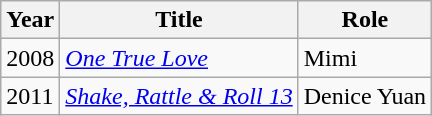<table class="wikitable">
<tr>
<th>Year</th>
<th>Title</th>
<th>Role</th>
</tr>
<tr>
<td>2008</td>
<td><em><a href='#'>One True Love</a></em></td>
<td>Mimi</td>
</tr>
<tr>
<td>2011</td>
<td><em><a href='#'>Shake, Rattle & Roll 13</a></em></td>
<td>Denice Yuan</td>
</tr>
</table>
